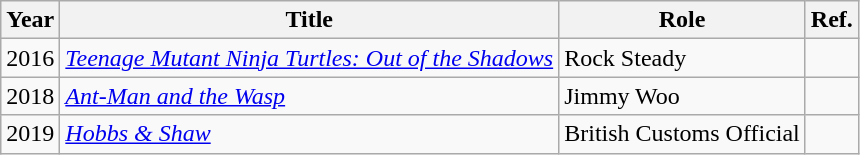<table class="wikitable">
<tr>
<th>Year</th>
<th>Title</th>
<th>Role</th>
<th>Ref.</th>
</tr>
<tr>
<td>2016</td>
<td><em><a href='#'>Teenage Mutant Ninja Turtles: Out of the Shadows</a></em></td>
<td>Rock Steady</td>
<td></td>
</tr>
<tr>
<td>2018</td>
<td><em><a href='#'>Ant-Man and the Wasp</a></em></td>
<td>Jimmy Woo</td>
<td></td>
</tr>
<tr>
<td>2019</td>
<td><em><a href='#'>Hobbs & Shaw</a></em></td>
<td>British Customs Official</td>
<td></td>
</tr>
</table>
